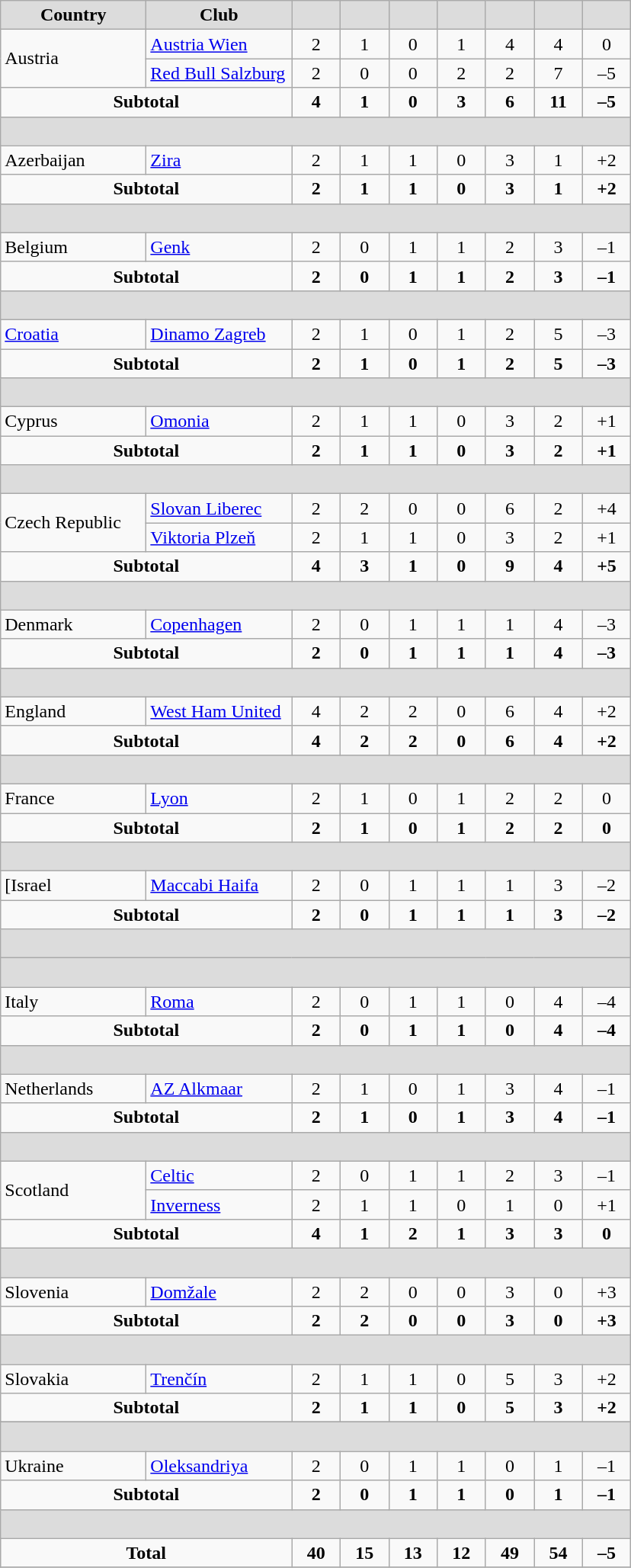<table class="wikitable" style="text-align: center;">
<tr>
<th width="120" style="background:#DCDCDC">Country</th>
<th width="120" style="background:#DCDCDC">Club</th>
<th width="35" style="background:#DCDCDC"></th>
<th width="35" style="background:#DCDCDC"></th>
<th width="35" style="background:#DCDCDC"></th>
<th width="35" style="background:#DCDCDC"></th>
<th width="35" style="background:#DCDCDC"></th>
<th width="35" style="background:#DCDCDC"></th>
<th width="35" style="background:#DCDCDC"></th>
</tr>
<tr>
<td align=left rowspan="2"> Austria</td>
<td align=left><a href='#'>Austria Wien</a></td>
<td>2</td>
<td>1</td>
<td>0</td>
<td>1</td>
<td>4</td>
<td>4</td>
<td>0</td>
</tr>
<tr>
<td align=left><a href='#'>Red Bull Salzburg</a></td>
<td>2</td>
<td>0</td>
<td>0</td>
<td>2</td>
<td>2</td>
<td>7</td>
<td>–5</td>
</tr>
<tr>
<td colspan=2 align-"center"><strong>Subtotal</strong></td>
<td><strong>4</strong></td>
<td><strong>1</strong></td>
<td><strong>0</strong></td>
<td><strong>3</strong></td>
<td><strong>6</strong></td>
<td><strong>11</strong></td>
<td><strong>–5</strong></td>
</tr>
<tr>
<th colspan=9 height="18" style="background:#DCDCDC"></th>
</tr>
<tr>
<td align=left> Azerbaijan</td>
<td align=left><a href='#'>Zira</a></td>
<td>2</td>
<td>1</td>
<td>1</td>
<td>0</td>
<td>3</td>
<td>1</td>
<td>+2</td>
</tr>
<tr>
<td colspan=2 align-"center"><strong>Subtotal</strong></td>
<td><strong>2</strong></td>
<td><strong>1</strong></td>
<td><strong>1</strong></td>
<td><strong>0</strong></td>
<td><strong>3</strong></td>
<td><strong>1</strong></td>
<td><strong>+2</strong></td>
</tr>
<tr>
<th colspan=9 height="18" style="background:#DCDCDC"></th>
</tr>
<tr>
<td align=left> Belgium</td>
<td align=left><a href='#'>Genk</a></td>
<td>2</td>
<td>0</td>
<td>1</td>
<td>1</td>
<td>2</td>
<td>3</td>
<td>–1</td>
</tr>
<tr>
<td colspan=2 align-"center"><strong>Subtotal</strong></td>
<td><strong>2</strong></td>
<td><strong>0</strong></td>
<td><strong>1</strong></td>
<td><strong>1</strong></td>
<td><strong>2</strong></td>
<td><strong>3</strong></td>
<td><strong>–1</strong></td>
</tr>
<tr>
<th colspan=9 height="18" style="background:#DCDCDC"></th>
</tr>
<tr>
<td align=left> <a href='#'>Croatia</a></td>
<td align=left><a href='#'>Dinamo Zagreb</a></td>
<td>2</td>
<td>1</td>
<td>0</td>
<td>1</td>
<td>2</td>
<td>5</td>
<td>–3</td>
</tr>
<tr>
<td colspan=2 align-"center"><strong>Subtotal</strong></td>
<td><strong>2</strong></td>
<td><strong>1</strong></td>
<td><strong>0</strong></td>
<td><strong>1</strong></td>
<td><strong>2</strong></td>
<td><strong>5</strong></td>
<td><strong>–3</strong></td>
</tr>
<tr>
<th colspan=9 height="18" style="background:#DCDCDC"></th>
</tr>
<tr>
<td align=left> Cyprus</td>
<td align=left><a href='#'>Omonia</a></td>
<td>2</td>
<td>1</td>
<td>1</td>
<td>0</td>
<td>3</td>
<td>2</td>
<td>+1</td>
</tr>
<tr>
<td colspan=2 align-"center"><strong>Subtotal</strong></td>
<td><strong>2</strong></td>
<td><strong>1</strong></td>
<td><strong>1</strong></td>
<td><strong>0</strong></td>
<td><strong>3</strong></td>
<td><strong>2</strong></td>
<td><strong>+1</strong></td>
</tr>
<tr>
<th colspan=9 height="18" style="background:#DCDCDC"></th>
</tr>
<tr>
<td align=left rowspan="2"> Czech Republic</td>
<td align=left><a href='#'>Slovan Liberec</a></td>
<td>2</td>
<td>2</td>
<td>0</td>
<td>0</td>
<td>6</td>
<td>2</td>
<td>+4</td>
</tr>
<tr>
<td align=left><a href='#'>Viktoria Plzeň</a></td>
<td>2</td>
<td>1</td>
<td>1</td>
<td>0</td>
<td>3</td>
<td>2</td>
<td>+1</td>
</tr>
<tr>
<td colspan=2 align-"center"><strong>Subtotal</strong></td>
<td><strong>4</strong></td>
<td><strong>3</strong></td>
<td><strong>1</strong></td>
<td><strong>0</strong></td>
<td><strong>9</strong></td>
<td><strong>4</strong></td>
<td><strong>+5</strong></td>
</tr>
<tr>
<th colspan=9 height="18" style="background:#DCDCDC"></th>
</tr>
<tr>
<td align=left> Denmark</td>
<td align=left><a href='#'>Copenhagen</a></td>
<td>2</td>
<td>0</td>
<td>1</td>
<td>1</td>
<td>1</td>
<td>4</td>
<td>–3</td>
</tr>
<tr>
<td colspan=2 align-"center"><strong>Subtotal</strong></td>
<td><strong>2</strong></td>
<td><strong>0</strong></td>
<td><strong>1</strong></td>
<td><strong>1</strong></td>
<td><strong>1</strong></td>
<td><strong>4</strong></td>
<td><strong>–3</strong></td>
</tr>
<tr>
<th colspan=9 height="18" style="background:#DCDCDC"></th>
</tr>
<tr>
<td align=left> England</td>
<td align=left><a href='#'>West Ham United</a></td>
<td>4</td>
<td>2</td>
<td>2</td>
<td>0</td>
<td>6</td>
<td>4</td>
<td>+2</td>
</tr>
<tr>
<td colspan=2 align-"center"><strong>Subtotal</strong></td>
<td><strong>4</strong></td>
<td><strong>2</strong></td>
<td><strong>2</strong></td>
<td><strong>0</strong></td>
<td><strong>6</strong></td>
<td><strong>4</strong></td>
<td><strong>+2</strong></td>
</tr>
<tr>
<th colspan=9 height="18" style="background:#DCDCDC"></th>
</tr>
<tr>
<td align=left> France</td>
<td align=left><a href='#'>Lyon</a></td>
<td>2</td>
<td>1</td>
<td>0</td>
<td>1</td>
<td>2</td>
<td>2</td>
<td>0</td>
</tr>
<tr>
<td colspan=2 align-"center"><strong>Subtotal</strong></td>
<td><strong>2</strong></td>
<td><strong>1</strong></td>
<td><strong>0</strong></td>
<td><strong>1</strong></td>
<td><strong>2</strong></td>
<td><strong>2</strong></td>
<td><strong>0</strong></td>
</tr>
<tr>
<th colspan=9 height="18" style="background:#DCDCDC"></th>
</tr>
<tr>
<td align=left> [Israel</td>
<td align=left><a href='#'>Maccabi Haifa</a></td>
<td>2</td>
<td>0</td>
<td>1</td>
<td>1</td>
<td>1</td>
<td>3</td>
<td>–2</td>
</tr>
<tr>
<td colspan=2 align-"center"><strong>Subtotal</strong></td>
<td><strong>2</strong></td>
<td><strong>0</strong></td>
<td><strong>1</strong></td>
<td><strong>1</strong></td>
<td><strong>1</strong></td>
<td><strong>3</strong></td>
<td><strong>–2</strong></td>
</tr>
<tr>
<th colspan=9 height="18" style="background:#DCDCDC"></th>
</tr>
<tr>
<th colspan=9 height="18" style="background:#DCDCDC"></th>
</tr>
<tr>
<td align=left> Italy</td>
<td align=left><a href='#'>Roma</a></td>
<td>2</td>
<td>0</td>
<td>1</td>
<td>1</td>
<td>0</td>
<td>4</td>
<td>–4</td>
</tr>
<tr>
<td colspan=2 align-"center"><strong>Subtotal</strong></td>
<td><strong>2</strong></td>
<td><strong>0</strong></td>
<td><strong>1</strong></td>
<td><strong>1</strong></td>
<td><strong>0</strong></td>
<td><strong>4</strong></td>
<td><strong>–4</strong></td>
</tr>
<tr>
<th colspan=9 height="18" style="background:#DCDCDC"></th>
</tr>
<tr>
<td align=left> Netherlands</td>
<td align=left><a href='#'>AZ Alkmaar</a></td>
<td>2</td>
<td>1</td>
<td>0</td>
<td>1</td>
<td>3</td>
<td>4</td>
<td>–1</td>
</tr>
<tr>
<td colspan=2 align-"center"><strong>Subtotal</strong></td>
<td><strong>2</strong></td>
<td><strong>1</strong></td>
<td><strong>0</strong></td>
<td><strong>1</strong></td>
<td><strong>3</strong></td>
<td><strong>4</strong></td>
<td><strong>–1</strong></td>
</tr>
<tr>
<th colspan=9 height="18" style="background:#DCDCDC"></th>
</tr>
<tr>
<td align=left rowspan="2"> Scotland</td>
<td align=left><a href='#'>Celtic</a></td>
<td>2</td>
<td>0</td>
<td>1</td>
<td>1</td>
<td>2</td>
<td>3</td>
<td>–1</td>
</tr>
<tr>
<td align=left><a href='#'>Inverness</a></td>
<td>2</td>
<td>1</td>
<td>1</td>
<td>0</td>
<td>1</td>
<td>0</td>
<td>+1</td>
</tr>
<tr>
<td colspan=2 align-"center"><strong>Subtotal</strong></td>
<td><strong>4</strong></td>
<td><strong>1</strong></td>
<td><strong>2</strong></td>
<td><strong>1</strong></td>
<td><strong>3</strong></td>
<td><strong>3</strong></td>
<td><strong>0</strong></td>
</tr>
<tr>
<th colspan=9 height="18" style="background:#DCDCDC"></th>
</tr>
<tr>
<td align=left> Slovenia</td>
<td align=left><a href='#'>Domžale</a></td>
<td>2</td>
<td>2</td>
<td>0</td>
<td>0</td>
<td>3</td>
<td>0</td>
<td>+3</td>
</tr>
<tr>
<td colspan=2 align-"center"><strong>Subtotal</strong></td>
<td><strong>2</strong></td>
<td><strong>2</strong></td>
<td><strong>0</strong></td>
<td><strong>0</strong></td>
<td><strong>3</strong></td>
<td><strong>0</strong></td>
<td><strong>+3</strong></td>
</tr>
<tr>
<th colspan=9 height="18" style="background:#DCDCDC"></th>
</tr>
<tr>
<td align=left> Slovakia</td>
<td align=left><a href='#'>Trenčín</a></td>
<td>2</td>
<td>1</td>
<td>1</td>
<td>0</td>
<td>5</td>
<td>3</td>
<td>+2</td>
</tr>
<tr>
<td colspan=2 align-"center"><strong>Subtotal</strong></td>
<td><strong>2</strong></td>
<td><strong>1</strong></td>
<td><strong>1</strong></td>
<td><strong>0</strong></td>
<td><strong>5</strong></td>
<td><strong>3</strong></td>
<td><strong>+2</strong></td>
</tr>
<tr>
</tr>
<tr>
<th colspan=9 height="18" style="background:#DCDCDC"></th>
</tr>
<tr>
<td align=left> Ukraine</td>
<td align=left><a href='#'>Oleksandriya</a></td>
<td>2</td>
<td>0</td>
<td>1</td>
<td>1</td>
<td>0</td>
<td>1</td>
<td>–1</td>
</tr>
<tr>
<td colspan=2 align-"center"><strong>Subtotal</strong></td>
<td><strong>2</strong></td>
<td><strong>0</strong></td>
<td><strong>1</strong></td>
<td><strong>1</strong></td>
<td><strong>0</strong></td>
<td><strong>1</strong></td>
<td><strong>–1</strong></td>
</tr>
<tr>
<th colspan=9 height="18" style="background:#DCDCDC"></th>
</tr>
<tr>
<td colspan=2 align-"center"><strong>Total</strong></td>
<td><strong>40</strong></td>
<td><strong>15</strong></td>
<td><strong>13</strong></td>
<td><strong>12</strong></td>
<td><strong>49</strong></td>
<td><strong>54</strong></td>
<td><strong>–5</strong></td>
</tr>
<tr>
</tr>
</table>
